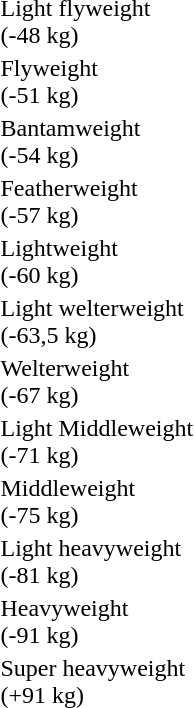<table>
<tr>
<td rowspan=2>Light flyweight <br> (-48 kg)</td>
<td rowspan=2></td>
<td rowspan=2></td>
<td></td>
</tr>
<tr>
<td></td>
</tr>
<tr>
<td rowspan=2>Flyweight <br> (-51 kg)</td>
<td rowspan=2></td>
<td rowspan=2></td>
<td></td>
</tr>
<tr>
<td></td>
</tr>
<tr>
<td rowspan=2>Bantamweight <br> (-54 kg)</td>
<td rowspan=2></td>
<td rowspan=2></td>
<td></td>
</tr>
<tr>
<td></td>
</tr>
<tr>
<td rowspan=2>Featherweight <br> (-57 kg)</td>
<td rowspan=2></td>
<td rowspan=2></td>
<td></td>
</tr>
<tr>
<td></td>
</tr>
<tr>
<td rowspan=2>Lightweight <br> (-60 kg)</td>
<td rowspan=2></td>
<td rowspan=2></td>
<td></td>
</tr>
<tr>
<td></td>
</tr>
<tr>
<td rowspan=2>Light welterweight <br> (-63,5 kg)</td>
<td rowspan=2></td>
<td rowspan=2></td>
<td></td>
</tr>
<tr>
<td></td>
</tr>
<tr>
<td rowspan=2>Welterweight <br> (-67 kg)</td>
<td rowspan=2></td>
<td rowspan=2></td>
<td></td>
</tr>
<tr>
<td></td>
</tr>
<tr>
<td rowspan=2>Light Middleweight <br> (-71 kg)</td>
<td rowspan=2></td>
<td rowspan=2></td>
<td></td>
</tr>
<tr>
<td></td>
</tr>
<tr>
<td rowspan=2>Middleweight <br> (-75 kg)</td>
<td rowspan=2></td>
<td rowspan=2></td>
<td></td>
</tr>
<tr>
<td></td>
</tr>
<tr>
<td rowspan=2>Light heavyweight <br> (-81 kg)</td>
<td rowspan=2></td>
<td rowspan=2></td>
<td></td>
</tr>
<tr>
<td></td>
</tr>
<tr>
<td rowspan=2>Heavyweight <br> (-91 kg)</td>
<td rowspan=2></td>
<td rowspan=2></td>
<td></td>
</tr>
<tr>
<td></td>
</tr>
<tr>
<td rowspan=2>Super heavyweight <br> (+91 kg)</td>
<td rowspan=2></td>
<td rowspan=2></td>
<td></td>
</tr>
<tr>
<td></td>
</tr>
</table>
